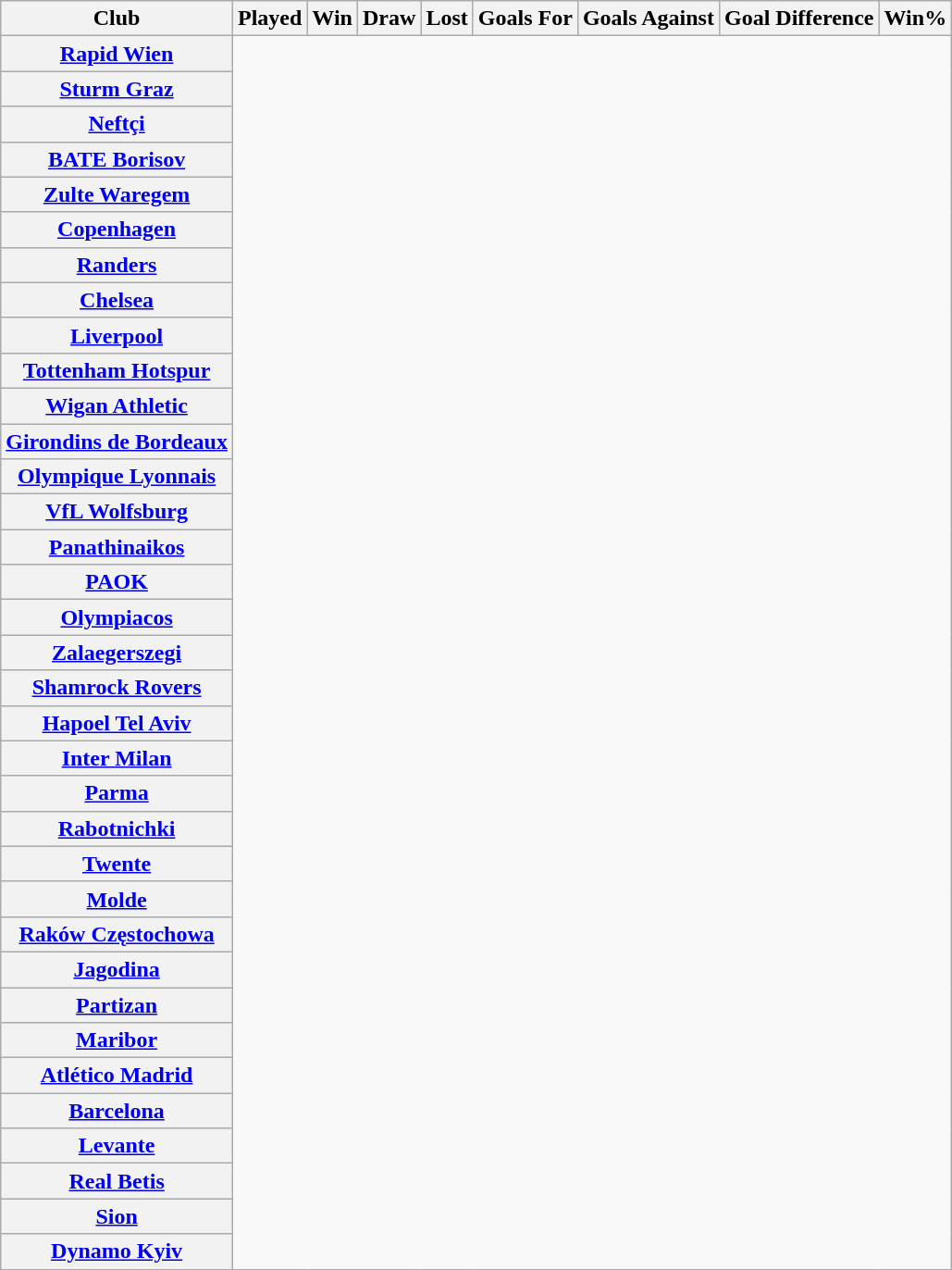<table class="wikitable sortable plainrowheaders" style="text-align:center">
<tr>
<th scope="col">Club</th>
<th scope="col">Played</th>
<th scope="col">Win</th>
<th scope="col">Draw</th>
<th scope="col">Lost</th>
<th scope="col">Goals For</th>
<th scope="col">Goals Against</th>
<th scope="col">Goal Difference</th>
<th scope="col">Win%</th>
</tr>
<tr>
<th scope="row" align=left> <a href='#'>Rapid Wien</a><br></th>
</tr>
<tr>
<th scope="row" align=left> <a href='#'>Sturm Graz</a><br></th>
</tr>
<tr>
<th scope="row" align=left> <a href='#'>Neftçi</a><br></th>
</tr>
<tr>
<th scope="row" align=left> <a href='#'>BATE Borisov</a><br></th>
</tr>
<tr>
<th scope="row" align=left> <a href='#'>Zulte Waregem</a><br></th>
</tr>
<tr>
<th scope="row" align=left> <a href='#'>Copenhagen</a><br></th>
</tr>
<tr>
<th scope="row" align=left> <a href='#'>Randers</a><br></th>
</tr>
<tr>
<th scope="row" align=left> <a href='#'>Chelsea</a><br></th>
</tr>
<tr>
<th scope="row" align=left> <a href='#'>Liverpool</a><br></th>
</tr>
<tr>
<th scope="row" align=left> <a href='#'>Tottenham Hotspur</a><br></th>
</tr>
<tr>
<th scope="row" align=left> <a href='#'>Wigan Athletic</a><br></th>
</tr>
<tr>
<th scope="row" align=left> <a href='#'>Girondins de Bordeaux</a><br></th>
</tr>
<tr>
<th scope="row" align=left> <a href='#'>Olympique Lyonnais</a><br></th>
</tr>
<tr>
<th scope="row" align=left> <a href='#'>VfL Wolfsburg</a><br></th>
</tr>
<tr>
<th scope="row" align=left> <a href='#'>Panathinaikos</a><br></th>
</tr>
<tr>
<th scope="row" align=left> <a href='#'>PAOK</a><br></th>
</tr>
<tr>
<th scope="row" align=left> <a href='#'>Olympiacos</a><br></th>
</tr>
<tr>
<th scope="row" align=left> <a href='#'>Zalaegerszegi</a><br></th>
</tr>
<tr>
<th scope="row" align=left> <a href='#'>Shamrock Rovers</a><br></th>
</tr>
<tr>
<th scope="row" align=left> <a href='#'>Hapoel Tel Aviv</a><br></th>
</tr>
<tr>
<th scope="row" align=left> <a href='#'>Inter Milan</a><br></th>
</tr>
<tr>
<th scope="row" align=left> <a href='#'>Parma</a><br></th>
</tr>
<tr>
<th scope="row" align=left> <a href='#'>Rabotnichki</a><br></th>
</tr>
<tr>
<th scope="row" align=left> <a href='#'>Twente</a><br></th>
</tr>
<tr>
<th scope="row" align=left> <a href='#'>Molde</a><br></th>
</tr>
<tr>
<th scope="row" align=left> <a href='#'>Raków Częstochowa</a><br></th>
</tr>
<tr>
<th scope="row" align=left> <a href='#'>Jagodina</a><br></th>
</tr>
<tr>
<th scope="row" align=left> <a href='#'>Partizan</a><br></th>
</tr>
<tr>
<th scope="row" align=left> <a href='#'>Maribor</a><br></th>
</tr>
<tr>
<th scope="row" align=left> <a href='#'>Atlético Madrid</a><br></th>
</tr>
<tr>
<th scope="row" align=left> <a href='#'>Barcelona</a><br></th>
</tr>
<tr>
<th scope="row" align=left> <a href='#'>Levante</a><br></th>
</tr>
<tr>
<th scope="row" align=left> <a href='#'>Real Betis</a><br></th>
</tr>
<tr>
<th scope="row" align=left> <a href='#'>Sion</a><br></th>
</tr>
<tr>
<th scope="row" align=left> <a href='#'>Dynamo Kyiv</a><br></th>
</tr>
</table>
